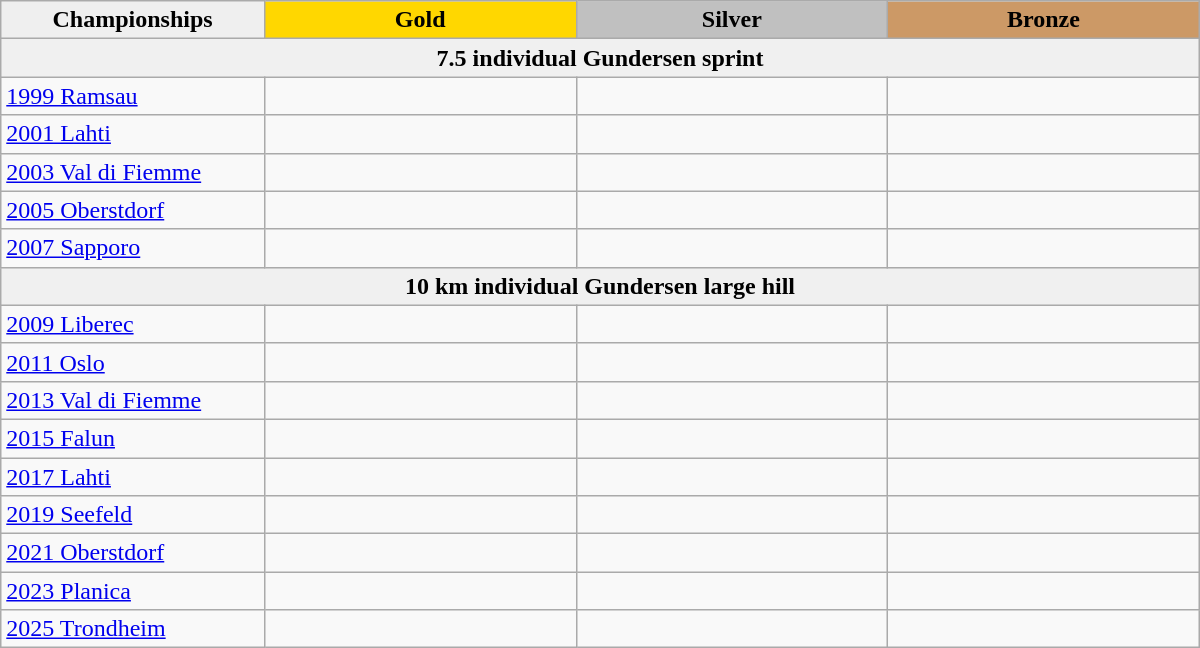<table class="wikitable sortable" style="width:800px;">
<tr>
<th style="width:22%; background:#efefef;">Championships</th>
<th style="width:26%; background:gold">Gold</th>
<th style="width:26%; background:silver">Silver</th>
<th style="width:26%; background:#CC9966">Bronze</th>
</tr>
<tr>
<td colspan=4 align=center bgcolor=F0F0F0><strong>7.5 individual Gundersen sprint</strong></td>
</tr>
<tr>
<td><a href='#'>1999 Ramsau</a></td>
<td></td>
<td></td>
<td></td>
</tr>
<tr>
<td><a href='#'>2001 Lahti</a></td>
<td></td>
<td></td>
<td></td>
</tr>
<tr>
<td><a href='#'>2003 Val di Fiemme</a></td>
<td></td>
<td></td>
<td></td>
</tr>
<tr>
<td><a href='#'>2005 Oberstdorf</a></td>
<td></td>
<td></td>
<td></td>
</tr>
<tr>
<td><a href='#'>2007 Sapporo</a></td>
<td></td>
<td></td>
<td></td>
</tr>
<tr>
<td colspan=4 align=center bgcolor=F0F0F0><strong>10 km individual Gundersen large hill</strong></td>
</tr>
<tr>
<td><a href='#'>2009 Liberec</a></td>
<td></td>
<td></td>
<td></td>
</tr>
<tr>
<td><a href='#'>2011 Oslo</a></td>
<td></td>
<td></td>
<td></td>
</tr>
<tr>
<td><a href='#'>2013 Val di Fiemme</a></td>
<td></td>
<td></td>
<td></td>
</tr>
<tr>
<td><a href='#'>2015 Falun</a></td>
<td></td>
<td></td>
<td></td>
</tr>
<tr>
<td><a href='#'>2017 Lahti</a></td>
<td></td>
<td></td>
<td></td>
</tr>
<tr>
<td><a href='#'>2019 Seefeld</a></td>
<td></td>
<td></td>
<td></td>
</tr>
<tr>
<td><a href='#'>2021 Oberstdorf</a></td>
<td></td>
<td></td>
<td></td>
</tr>
<tr>
<td><a href='#'>2023 Planica</a></td>
<td></td>
<td></td>
<td></td>
</tr>
<tr>
<td><a href='#'>2025 Trondheim</a></td>
<td></td>
<td></td>
<td></td>
</tr>
</table>
